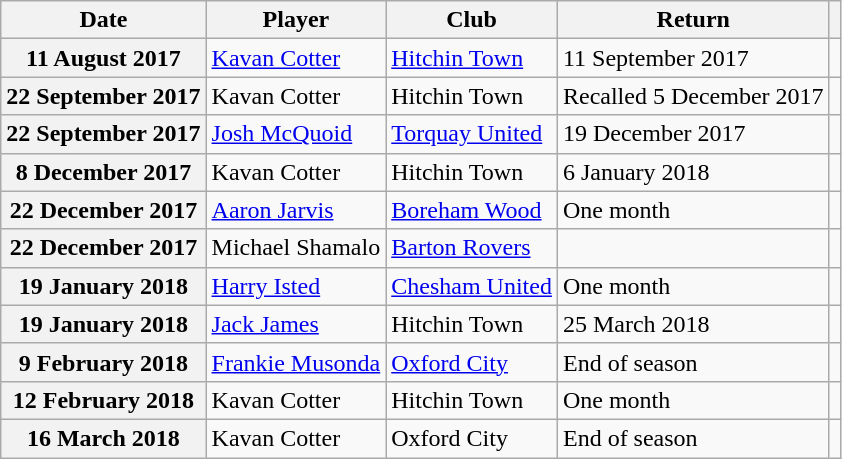<table class="wikitable plainrowheaders">
<tr>
<th scope=col>Date</th>
<th scope=col>Player</th>
<th scope=col>Club</th>
<th scope=col>Return</th>
<th scope=col class=unsortable></th>
</tr>
<tr>
<th scope=row>11 August 2017</th>
<td><a href='#'>Kavan Cotter</a></td>
<td><a href='#'>Hitchin Town</a></td>
<td>11 September 2017</td>
<td style="text-align:center;"></td>
</tr>
<tr>
<th scope=row>22 September 2017</th>
<td>Kavan Cotter</td>
<td>Hitchin Town</td>
<td>Recalled 5 December 2017</td>
<td style="text-align:center;"></td>
</tr>
<tr>
<th scope=row>22 September 2017</th>
<td><a href='#'>Josh McQuoid</a></td>
<td><a href='#'>Torquay United</a></td>
<td>19 December 2017</td>
<td style="text-align:center;"></td>
</tr>
<tr>
<th scope=row>8 December 2017</th>
<td>Kavan Cotter</td>
<td>Hitchin Town</td>
<td>6 January 2018</td>
<td style="text-align:center;"></td>
</tr>
<tr>
<th scope=row>22 December 2017</th>
<td><a href='#'>Aaron Jarvis</a></td>
<td><a href='#'>Boreham Wood</a></td>
<td>One month</td>
<td style="text-align:center;"></td>
</tr>
<tr>
<th scope=row>22 December 2017</th>
<td>Michael Shamalo</td>
<td><a href='#'>Barton Rovers</a></td>
<td></td>
<td style="text-align:center;"></td>
</tr>
<tr>
<th scope=row>19 January 2018</th>
<td><a href='#'>Harry Isted</a></td>
<td><a href='#'>Chesham United</a></td>
<td>One month</td>
<td style="text-align:center;"></td>
</tr>
<tr>
<th scope=row>19 January 2018</th>
<td><a href='#'>Jack James</a></td>
<td>Hitchin Town</td>
<td>25 March 2018</td>
<td style="text-align:center;"></td>
</tr>
<tr>
<th scope=row>9 February 2018</th>
<td><a href='#'>Frankie Musonda</a></td>
<td><a href='#'>Oxford City</a></td>
<td>End of season</td>
<td style="text-align:center;"></td>
</tr>
<tr>
<th scope=row>12 February 2018</th>
<td>Kavan Cotter</td>
<td>Hitchin Town</td>
<td>One month</td>
<td style="text-align:center;"></td>
</tr>
<tr>
<th scope=row>16 March 2018</th>
<td>Kavan Cotter</td>
<td>Oxford City</td>
<td>End of season</td>
<td style="text-align:center;"></td>
</tr>
</table>
